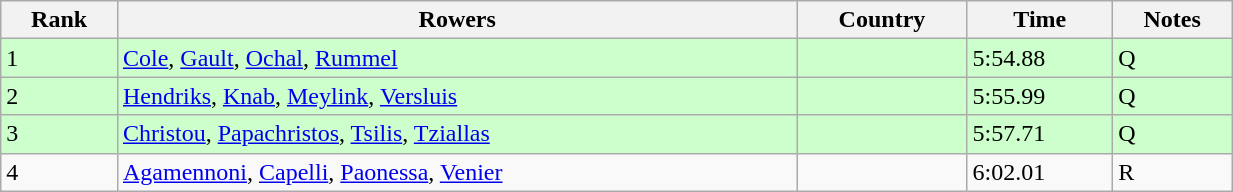<table class="wikitable sortable" width=65%>
<tr>
<th>Rank</th>
<th>Rowers</th>
<th>Country</th>
<th>Time</th>
<th>Notes</th>
</tr>
<tr bgcolor=ccffcc>
<td>1</td>
<td><a href='#'>Cole</a>, <a href='#'>Gault</a>, <a href='#'>Ochal</a>, <a href='#'>Rummel</a></td>
<td></td>
<td>5:54.88</td>
<td>Q</td>
</tr>
<tr bgcolor=ccffcc>
<td>2</td>
<td><a href='#'>Hendriks</a>, <a href='#'>Knab</a>, <a href='#'>Meylink</a>, <a href='#'>Versluis</a></td>
<td></td>
<td>5:55.99</td>
<td>Q</td>
</tr>
<tr bgcolor=ccffcc>
<td>3</td>
<td><a href='#'>Christou</a>, <a href='#'>Papachristos</a>, <a href='#'>Tsilis</a>, <a href='#'>Tziallas</a></td>
<td></td>
<td>5:57.71</td>
<td>Q</td>
</tr>
<tr>
<td>4</td>
<td><a href='#'>Agamennoni</a>, <a href='#'>Capelli</a>, <a href='#'>Paonessa</a>, <a href='#'>Venier</a></td>
<td></td>
<td>6:02.01</td>
<td>R</td>
</tr>
</table>
